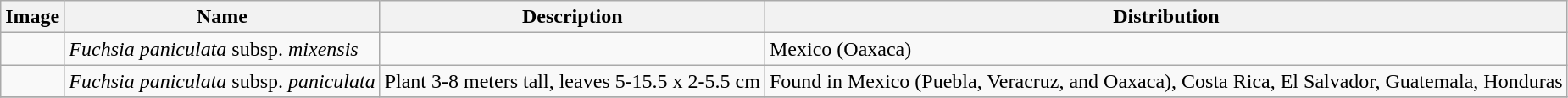<table class="wikitable">
<tr>
<th>Image</th>
<th>Name</th>
<th>Description</th>
<th>Distribution</th>
</tr>
<tr>
<td></td>
<td><em>Fuchsia paniculata</em> subsp. <em>mixensis</em> </td>
<td></td>
<td>Mexico (Oaxaca)</td>
</tr>
<tr>
<td></td>
<td><em>Fuchsia paniculata</em> subsp. <em>paniculata</em></td>
<td>Plant 3-8 meters tall, leaves 5-15.5 x 2-5.5 cm</td>
<td>Found in Mexico (Puebla, Veracruz, and Oaxaca),  Costa Rica, El Salvador, Guatemala, Honduras</td>
</tr>
<tr>
</tr>
</table>
